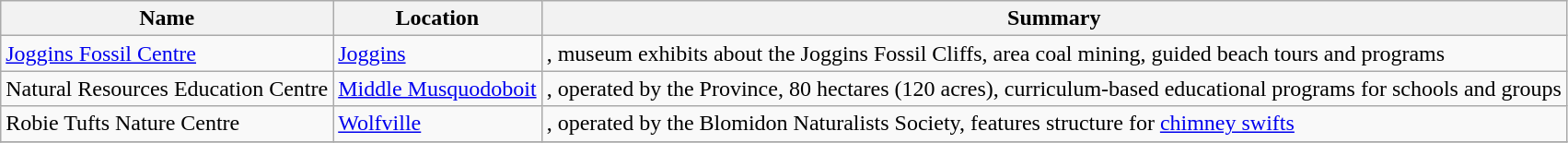<table class="wikitable">
<tr>
<th>Name</th>
<th>Location</th>
<th>Summary</th>
</tr>
<tr>
<td><a href='#'>Joggins Fossil Centre</a></td>
<td><a href='#'>Joggins</a></td>
<td>, museum exhibits about the Joggins Fossil Cliffs, area coal mining, guided beach tours and programs</td>
</tr>
<tr>
<td>Natural Resources Education Centre</td>
<td><a href='#'>Middle Musquodoboit</a></td>
<td>, operated by the Province, 80 hectares (120 acres), curriculum-based educational programs for schools and groups</td>
</tr>
<tr>
<td>Robie Tufts Nature Centre</td>
<td><a href='#'>Wolfville</a></td>
<td>, operated by the Blomidon Naturalists Society, features structure for <a href='#'>chimney swifts</a></td>
</tr>
<tr>
</tr>
</table>
